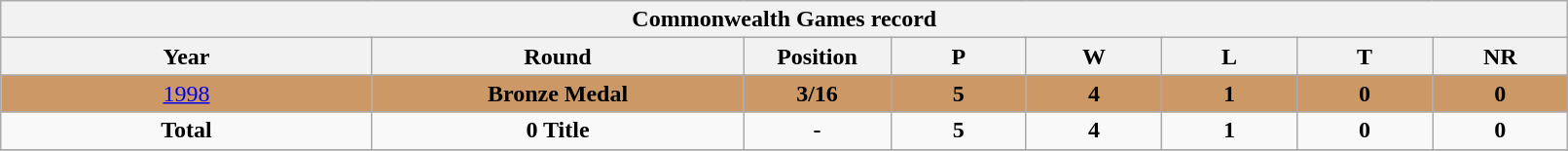<table class="wikitable" style="text-align: center; width:85%">
<tr>
<th colspan="10">Commonwealth Games record</th>
</tr>
<tr>
<th width="150">Year</th>
<th width="150">Round</th>
<th width="50">Position</th>
<th width="50">P</th>
<th width="50">W</th>
<th width="50">L</th>
<th width="50">T</th>
<th width="50">NR</th>
</tr>
<tr style="background:#cc9966;">
<td> <a href='#'>1998</a></td>
<td><strong>Bronze Medal</strong></td>
<td><strong>3/16</strong></td>
<td><strong>5</strong></td>
<td><strong>4</strong></td>
<td><strong>1</strong></td>
<td><strong>0</strong></td>
<td><strong>0</strong></td>
</tr>
<tr>
<td><strong>Total</strong></td>
<td><strong>0 Title</strong></td>
<td><strong>-</strong></td>
<td><strong>5</strong></td>
<td><strong>4</strong></td>
<td><strong>1</strong></td>
<td><strong>0</strong></td>
<td><strong>0</strong></td>
</tr>
<tr>
</tr>
</table>
